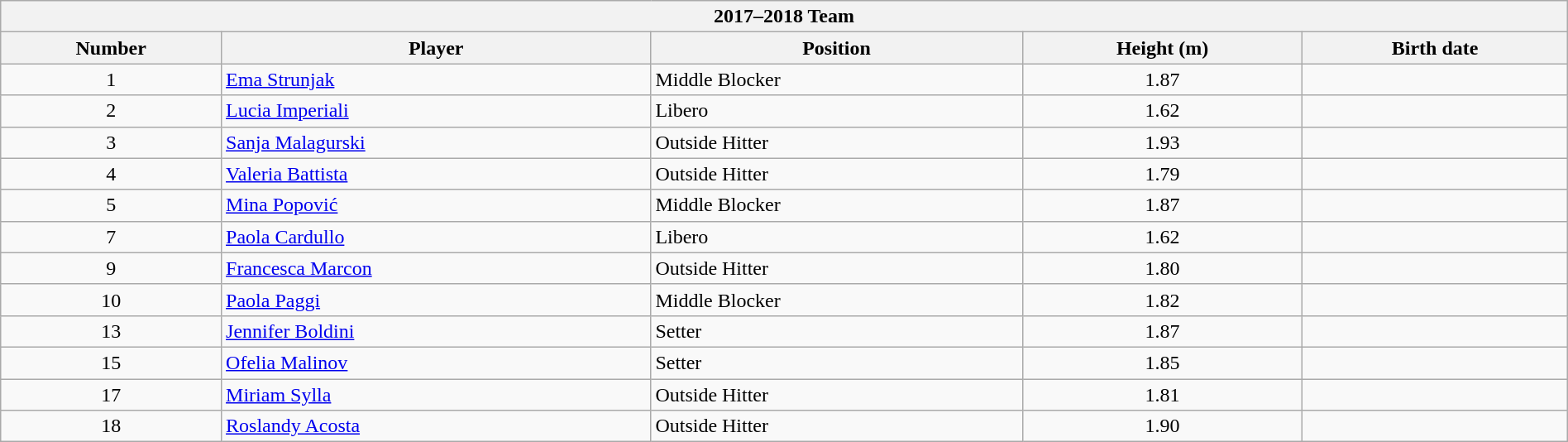<table class="wikitable" style="width:100%;">
<tr>
<th colspan=5><strong>2017–2018 Team</strong></th>
</tr>
<tr>
<th>Number</th>
<th>Player</th>
<th>Position</th>
<th>Height (m)</th>
<th>Birth date</th>
</tr>
<tr>
<td align=center>1</td>
<td> <a href='#'>Ema Strunjak</a></td>
<td>Middle Blocker</td>
<td align=center>1.87</td>
<td></td>
</tr>
<tr>
<td align=center>2</td>
<td> <a href='#'>Lucia Imperiali</a></td>
<td>Libero</td>
<td align=center>1.62</td>
<td></td>
</tr>
<tr>
<td align=center>3</td>
<td> <a href='#'>Sanja Malagurski</a></td>
<td>Outside Hitter</td>
<td align=center>1.93</td>
<td></td>
</tr>
<tr>
<td align=center>4</td>
<td> <a href='#'>Valeria Battista</a></td>
<td>Outside Hitter</td>
<td align=center>1.79</td>
<td></td>
</tr>
<tr>
<td align=center>5</td>
<td> <a href='#'>Mina Popović</a></td>
<td>Middle Blocker</td>
<td align=center>1.87</td>
<td></td>
</tr>
<tr>
<td align=center>7</td>
<td> <a href='#'>Paola Cardullo</a></td>
<td>Libero</td>
<td align=center>1.62</td>
<td></td>
</tr>
<tr>
<td align=center>9</td>
<td> <a href='#'>Francesca Marcon</a></td>
<td>Outside Hitter</td>
<td align=center>1.80</td>
<td></td>
</tr>
<tr>
<td align=center>10</td>
<td> <a href='#'>Paola Paggi</a></td>
<td>Middle Blocker</td>
<td align=center>1.82</td>
<td></td>
</tr>
<tr>
<td align=center>13</td>
<td> <a href='#'>Jennifer Boldini</a></td>
<td>Setter</td>
<td align=center>1.87</td>
<td></td>
</tr>
<tr>
<td align=center>15</td>
<td> <a href='#'>Ofelia Malinov</a></td>
<td>Setter</td>
<td align=center>1.85</td>
<td></td>
</tr>
<tr>
<td align=center>17</td>
<td> <a href='#'>Miriam Sylla</a></td>
<td>Outside Hitter</td>
<td align=center>1.81</td>
<td></td>
</tr>
<tr>
<td align=center>18</td>
<td> <a href='#'>Roslandy Acosta</a></td>
<td>Outside Hitter</td>
<td align=center>1.90</td>
<td></td>
</tr>
</table>
